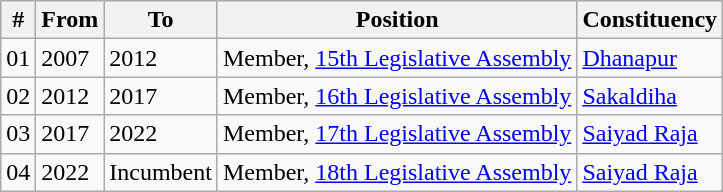<table class="wikitable sortable">
<tr>
<th>#</th>
<th>From</th>
<th>To</th>
<th>Position</th>
<th>Constituency</th>
</tr>
<tr>
<td>01</td>
<td>2007</td>
<td>2012</td>
<td>Member, <a href='#'>15th Legislative Assembly</a></td>
<td><a href='#'>Dhanapur</a></td>
</tr>
<tr>
<td>02</td>
<td>2012</td>
<td>2017</td>
<td>Member, <a href='#'>16th Legislative Assembly</a></td>
<td><a href='#'>Sakaldiha</a></td>
</tr>
<tr>
<td>03</td>
<td>2017</td>
<td>2022</td>
<td>Member, <a href='#'>17th Legislative Assembly</a></td>
<td><a href='#'>Saiyad Raja</a></td>
</tr>
<tr>
<td>04</td>
<td>2022</td>
<td>Incumbent</td>
<td>Member, <a href='#'>18th Legislative Assembly</a></td>
<td><a href='#'>Saiyad Raja</a></td>
</tr>
</table>
